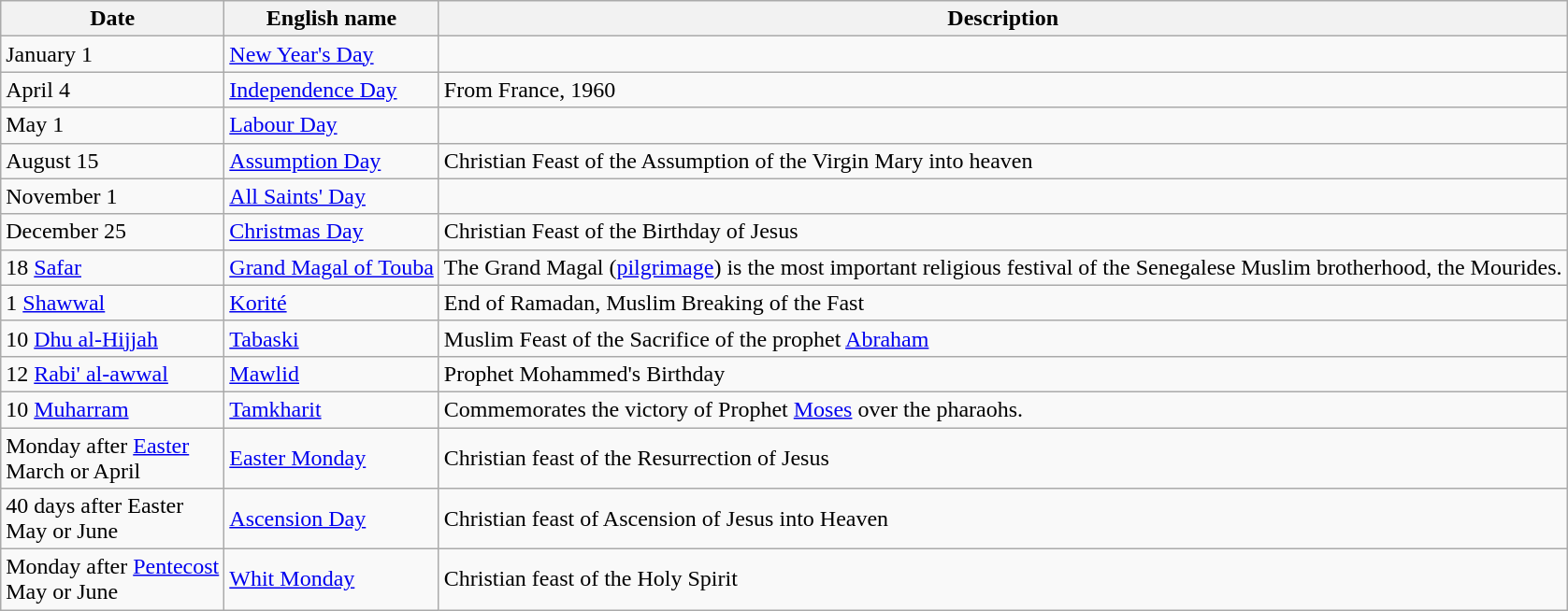<table class="wikitable">
<tr>
<th>Date</th>
<th>English name</th>
<th>Description</th>
</tr>
<tr>
<td>January 1</td>
<td><a href='#'>New Year's Day</a></td>
<td><br></td>
</tr>
<tr>
<td>April 4</td>
<td><a href='#'>Independence Day</a></td>
<td>From France, 1960</td>
</tr>
<tr>
<td>May 1</td>
<td><a href='#'>Labour Day</a></td>
<td><br></td>
</tr>
<tr>
<td>August 15</td>
<td><a href='#'>Assumption Day</a></td>
<td>Christian Feast of the Assumption of the Virgin Mary into heaven</td>
</tr>
<tr>
<td>November 1</td>
<td><a href='#'>All Saints' Day</a></td>
<td><br></td>
</tr>
<tr>
<td>December 25</td>
<td><a href='#'>Christmas Day</a></td>
<td>Christian Feast of the Birthday of Jesus</td>
</tr>
<tr>
<td>18 <a href='#'>Safar</a></td>
<td><a href='#'>Grand Magal of Touba</a></td>
<td>The Grand Magal (<a href='#'>pilgrimage</a>) is the most important religious festival of the Senegalese Muslim brotherhood, the Mourides.</td>
</tr>
<tr>
<td>1 <a href='#'>Shawwal</a></td>
<td><a href='#'>Korité</a></td>
<td>End of Ramadan, Muslim Breaking of the Fast</td>
</tr>
<tr>
<td>10 <a href='#'>Dhu al-Hijjah</a></td>
<td><a href='#'>Tabaski</a></td>
<td>Muslim Feast of the Sacrifice of the prophet <a href='#'>Abraham</a></td>
</tr>
<tr>
<td>12 <a href='#'>Rabi' al-awwal</a></td>
<td><a href='#'>Mawlid</a></td>
<td>Prophet Mohammed's Birthday</td>
</tr>
<tr>
<td>10 <a href='#'>Muharram</a></td>
<td><a href='#'>Tamkharit</a></td>
<td>Commemorates the victory of Prophet <a href='#'>Moses</a> over the pharaohs.</td>
</tr>
<tr>
<td>Monday after <a href='#'>Easter</a><br>March or April</td>
<td><a href='#'>Easter Monday</a></td>
<td>Christian feast of the Resurrection of Jesus</td>
</tr>
<tr>
<td>40 days after Easter<br>May or June</td>
<td><a href='#'>Ascension Day</a></td>
<td>Christian feast of Ascension of Jesus into Heaven</td>
</tr>
<tr>
<td>Monday after <a href='#'>Pentecost</a><br>May or June</td>
<td><a href='#'>Whit Monday</a></td>
<td>Christian feast of the Holy Spirit</td>
</tr>
</table>
